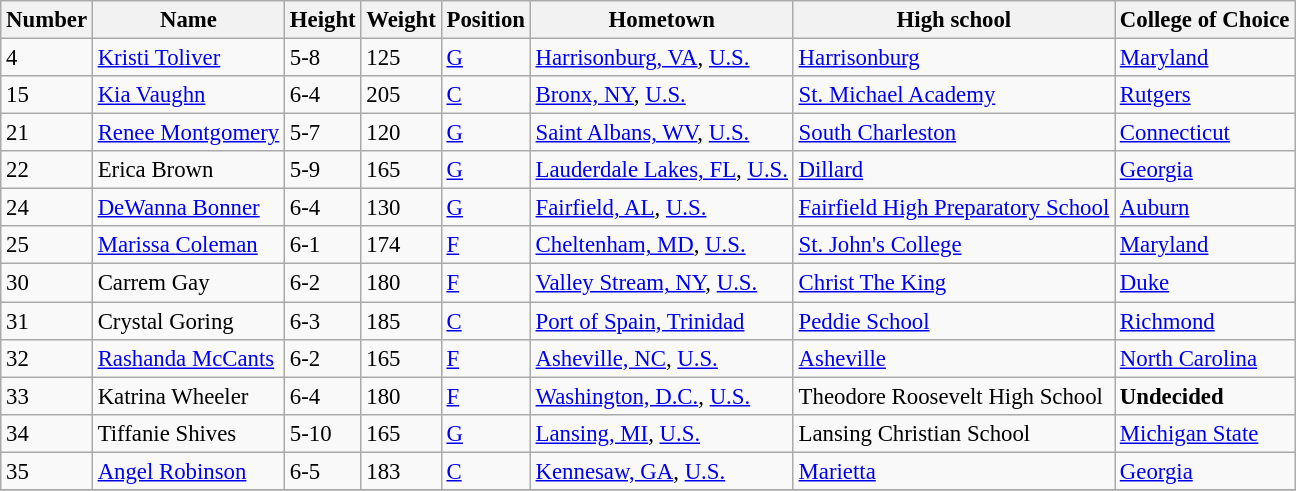<table class="wikitable sortable" style="font-size: 95%;">
<tr>
<th>Number</th>
<th>Name</th>
<th>Height</th>
<th>Weight</th>
<th>Position</th>
<th>Hometown</th>
<th>High school</th>
<th>College of Choice</th>
</tr>
<tr>
<td>4</td>
<td><a href='#'>Kristi Toliver</a></td>
<td>5-8</td>
<td>125</td>
<td><a href='#'>G</a></td>
<td><a href='#'>Harrisonburg, VA</a>, <a href='#'>U.S.</a></td>
<td><a href='#'>Harrisonburg</a></td>
<td><a href='#'>Maryland</a></td>
</tr>
<tr>
<td>15</td>
<td><a href='#'>Kia Vaughn</a></td>
<td>6-4</td>
<td>205</td>
<td><a href='#'>C</a></td>
<td><a href='#'>Bronx, NY</a>, <a href='#'>U.S.</a></td>
<td><a href='#'>St. Michael Academy</a></td>
<td><a href='#'>Rutgers</a></td>
</tr>
<tr>
<td>21</td>
<td><a href='#'>Renee Montgomery</a></td>
<td>5-7</td>
<td>120</td>
<td><a href='#'>G</a></td>
<td><a href='#'>Saint Albans, WV</a>, <a href='#'>U.S.</a></td>
<td><a href='#'>South Charleston</a></td>
<td><a href='#'>Connecticut</a></td>
</tr>
<tr>
<td>22</td>
<td>Erica Brown</td>
<td>5-9</td>
<td>165</td>
<td><a href='#'>G</a></td>
<td><a href='#'>Lauderdale Lakes, FL</a>, <a href='#'>U.S.</a></td>
<td><a href='#'>Dillard</a></td>
<td><a href='#'>Georgia</a></td>
</tr>
<tr>
<td>24</td>
<td><a href='#'>DeWanna Bonner</a></td>
<td>6-4</td>
<td>130</td>
<td><a href='#'>G</a></td>
<td><a href='#'>Fairfield, AL</a>, <a href='#'>U.S.</a></td>
<td><a href='#'>Fairfield High Preparatory School</a></td>
<td><a href='#'>Auburn</a></td>
</tr>
<tr>
<td>25</td>
<td><a href='#'>Marissa Coleman</a></td>
<td>6-1</td>
<td>174</td>
<td><a href='#'>F</a></td>
<td><a href='#'>Cheltenham, MD</a>, <a href='#'>U.S.</a></td>
<td><a href='#'>St. John's College</a></td>
<td><a href='#'>Maryland</a></td>
</tr>
<tr>
<td>30</td>
<td>Carrem Gay</td>
<td>6-2</td>
<td>180</td>
<td><a href='#'>F</a></td>
<td><a href='#'>Valley Stream, NY</a>, <a href='#'>U.S.</a></td>
<td><a href='#'>Christ The King</a></td>
<td><a href='#'>Duke</a></td>
</tr>
<tr>
<td>31</td>
<td>Crystal Goring</td>
<td>6-3</td>
<td>185</td>
<td><a href='#'>C</a></td>
<td><a href='#'>Port of Spain, Trinidad</a></td>
<td><a href='#'>Peddie School</a></td>
<td><a href='#'>Richmond</a></td>
</tr>
<tr>
<td>32</td>
<td><a href='#'>Rashanda McCants</a></td>
<td>6-2</td>
<td>165</td>
<td><a href='#'>F</a></td>
<td><a href='#'>Asheville, NC</a>, <a href='#'>U.S.</a></td>
<td><a href='#'>Asheville</a></td>
<td><a href='#'>North Carolina</a></td>
</tr>
<tr>
<td>33</td>
<td>Katrina Wheeler</td>
<td>6-4</td>
<td>180</td>
<td><a href='#'>F</a></td>
<td><a href='#'>Washington, D.C.</a>, <a href='#'>U.S.</a></td>
<td>Theodore Roosevelt High School</td>
<td><strong>Undecided</strong></td>
</tr>
<tr>
<td>34</td>
<td>Tiffanie Shives</td>
<td>5-10</td>
<td>165</td>
<td><a href='#'>G</a></td>
<td><a href='#'>Lansing, MI</a>, <a href='#'>U.S.</a></td>
<td>Lansing Christian School</td>
<td><a href='#'>Michigan State</a></td>
</tr>
<tr>
<td>35</td>
<td><a href='#'>Angel Robinson</a></td>
<td>6-5</td>
<td>183</td>
<td><a href='#'>C</a></td>
<td><a href='#'>Kennesaw, GA</a>, <a href='#'>U.S.</a></td>
<td><a href='#'>Marietta</a></td>
<td><a href='#'>Georgia</a></td>
</tr>
<tr>
</tr>
</table>
